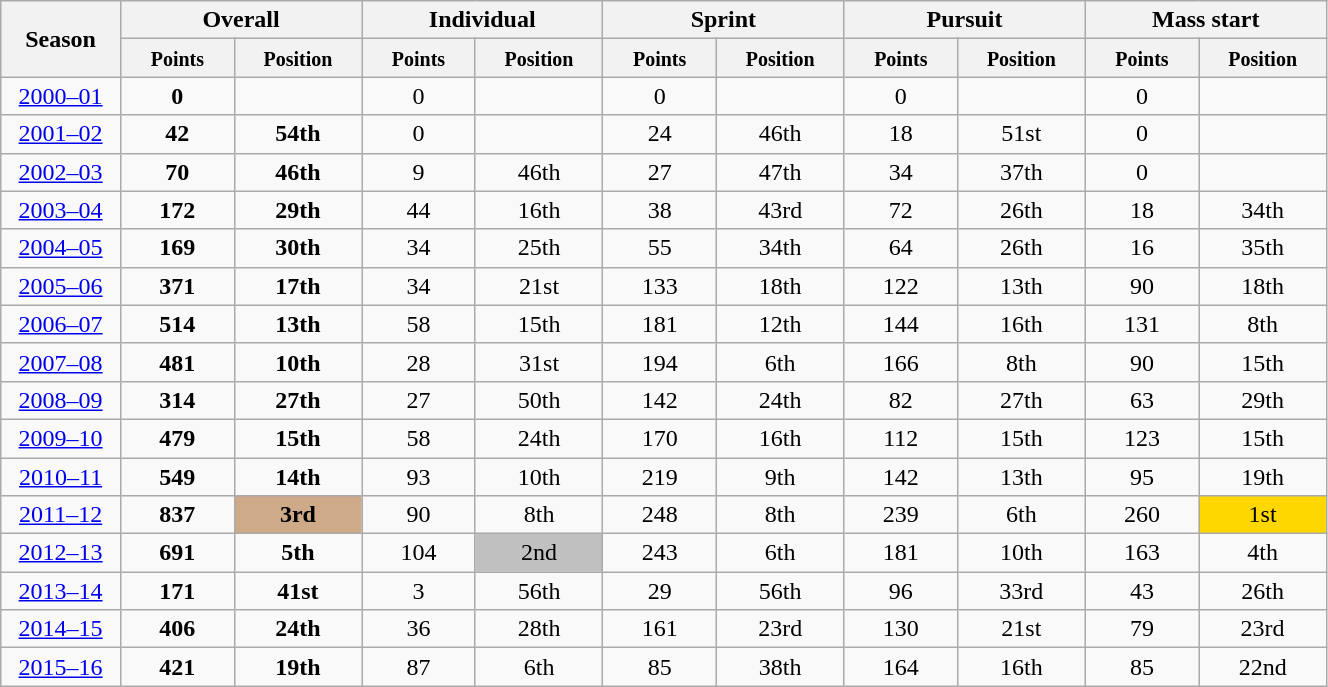<table class="wikitable" style="text-align:center;" width="70%">
<tr class="hintergrundfarbe5">
<th rowspan="2" style="width:4%;">Season</th>
<th colspan="2">Overall</th>
<th colspan="2">Individual</th>
<th colspan="2">Sprint</th>
<th colspan="2">Pursuit</th>
<th colspan="2">Mass start</th>
</tr>
<tr class="hintergrundfarbe5">
<th style="width:5%;"><small>Points</small></th>
<th style="width:5%;"><small>Position</small></th>
<th style="width:5%;"><small>Points</small></th>
<th style="width:5%;"><small>Position</small></th>
<th style="width:5%;"><small>Points</small></th>
<th style="width:5%;"><small>Position</small></th>
<th style="width:5%;"><small>Points</small></th>
<th style="width:5%;"><small>Position</small></th>
<th style="width:5%;"><small>Points</small></th>
<th style="width:5%;"><small>Position</small></th>
</tr>
<tr>
<td><a href='#'>2000–01</a></td>
<td><strong>0</strong></td>
<td></td>
<td>0</td>
<td></td>
<td>0</td>
<td></td>
<td>0</td>
<td></td>
<td>0</td>
<td></td>
</tr>
<tr>
<td><a href='#'>2001–02</a></td>
<td><strong>42</strong></td>
<td><strong>54th</strong></td>
<td>0</td>
<td></td>
<td>24</td>
<td>46th</td>
<td>18</td>
<td>51st</td>
<td>0</td>
<td></td>
</tr>
<tr>
<td><a href='#'>2002–03</a></td>
<td><strong>70</strong></td>
<td><strong>46th</strong></td>
<td>9</td>
<td>46th</td>
<td>27</td>
<td>47th</td>
<td>34</td>
<td>37th</td>
<td>0</td>
<td></td>
</tr>
<tr>
<td><a href='#'>2003–04</a></td>
<td><strong>172</strong></td>
<td><strong>29th</strong></td>
<td>44</td>
<td>16th</td>
<td>38</td>
<td>43rd</td>
<td>72</td>
<td>26th</td>
<td>18</td>
<td>34th</td>
</tr>
<tr>
<td><a href='#'>2004–05</a></td>
<td><strong>169</strong></td>
<td><strong>30th</strong></td>
<td>34</td>
<td>25th</td>
<td>55</td>
<td>34th</td>
<td>64</td>
<td>26th</td>
<td>16</td>
<td>35th</td>
</tr>
<tr>
<td><a href='#'>2005–06</a></td>
<td><strong>371</strong></td>
<td><strong>17th</strong></td>
<td>34</td>
<td>21st</td>
<td>133</td>
<td>18th</td>
<td>122</td>
<td>13th</td>
<td>90</td>
<td>18th</td>
</tr>
<tr>
<td><a href='#'>2006–07</a></td>
<td><strong>514</strong></td>
<td><strong>13th</strong></td>
<td>58</td>
<td>15th</td>
<td>181</td>
<td>12th</td>
<td>144</td>
<td>16th</td>
<td>131</td>
<td>8th</td>
</tr>
<tr>
<td><a href='#'>2007–08</a></td>
<td><strong>481</strong></td>
<td><strong>10th</strong></td>
<td>28</td>
<td>31st</td>
<td>194</td>
<td>6th</td>
<td>166</td>
<td>8th</td>
<td>90</td>
<td>15th</td>
</tr>
<tr>
<td><a href='#'>2008–09</a></td>
<td><strong>314</strong></td>
<td><strong>27th</strong></td>
<td>27</td>
<td>50th</td>
<td>142</td>
<td>24th</td>
<td>82</td>
<td>27th</td>
<td>63</td>
<td>29th</td>
</tr>
<tr>
<td><a href='#'>2009–10</a></td>
<td><strong>479</strong></td>
<td><strong>15th</strong></td>
<td>58</td>
<td>24th</td>
<td>170</td>
<td>16th</td>
<td>112</td>
<td>15th</td>
<td>123</td>
<td>15th</td>
</tr>
<tr>
<td><a href='#'>2010–11</a></td>
<td><strong>549</strong></td>
<td><strong>14th</strong></td>
<td>93</td>
<td>10th</td>
<td>219</td>
<td>9th</td>
<td>142</td>
<td>13th</td>
<td>95</td>
<td>19th</td>
</tr>
<tr>
<td><a href='#'>2011–12</a></td>
<td><strong>837</strong></td>
<td style="background:#cfaa88;"><strong>3rd</strong></td>
<td>90</td>
<td>8th</td>
<td>248</td>
<td>8th</td>
<td>239</td>
<td>6th</td>
<td>260</td>
<td style="background:gold;">1st</td>
</tr>
<tr>
<td><a href='#'>2012–13</a></td>
<td><strong>691</strong></td>
<td><strong>5th</strong></td>
<td>104</td>
<td style="background:silver;">2nd</td>
<td>243</td>
<td>6th</td>
<td>181</td>
<td>10th</td>
<td>163</td>
<td>4th</td>
</tr>
<tr>
<td><a href='#'>2013–14</a></td>
<td><strong>171</strong></td>
<td><strong>41st</strong></td>
<td>3</td>
<td>56th</td>
<td>29</td>
<td>56th</td>
<td>96</td>
<td>33rd</td>
<td>43</td>
<td>26th</td>
</tr>
<tr>
<td><a href='#'>2014–15</a></td>
<td><strong>406</strong></td>
<td><strong>24th</strong></td>
<td>36</td>
<td>28th</td>
<td>161</td>
<td>23rd</td>
<td>130</td>
<td>21st</td>
<td>79</td>
<td>23rd</td>
</tr>
<tr>
<td><a href='#'>2015–16</a></td>
<td><strong>421</strong></td>
<td><strong>19th</strong></td>
<td>87</td>
<td>6th</td>
<td>85</td>
<td>38th</td>
<td>164</td>
<td>16th</td>
<td>85</td>
<td>22nd</td>
</tr>
</table>
